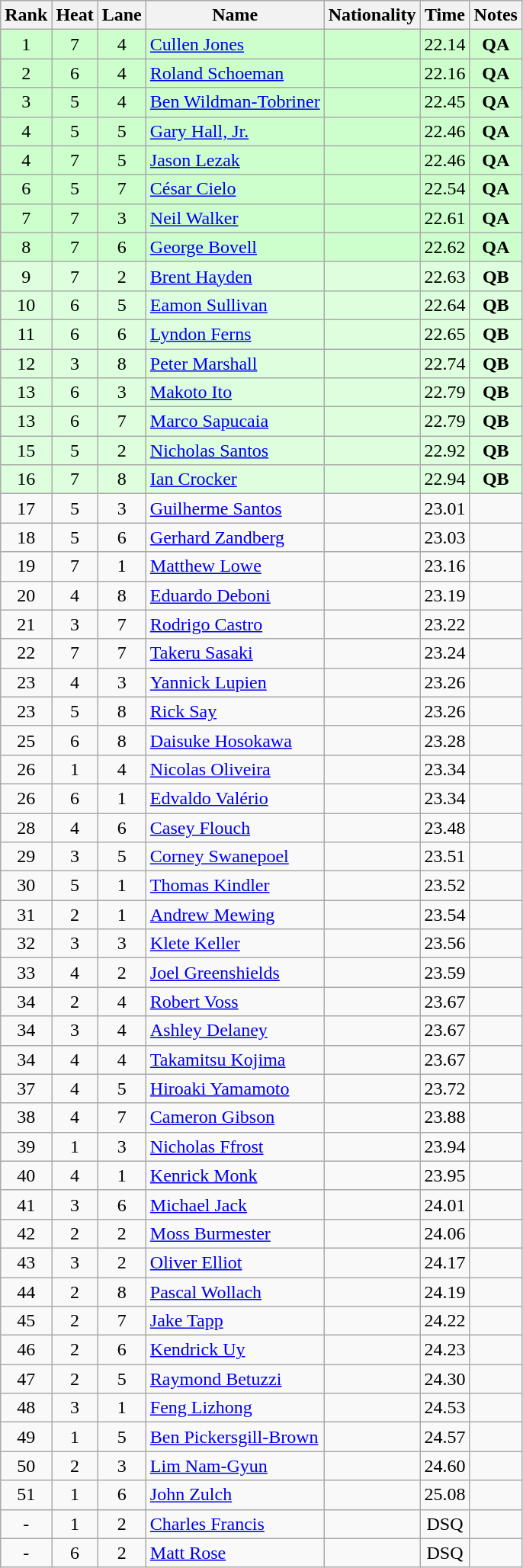<table class="wikitable sortable" style="text-align:center">
<tr>
<th>Rank</th>
<th>Heat</th>
<th>Lane</th>
<th>Name</th>
<th>Nationality</th>
<th>Time</th>
<th>Notes</th>
</tr>
<tr bgcolor=ccffcc>
<td>1</td>
<td>7</td>
<td>4</td>
<td align=left><a href='#'>Cullen Jones</a></td>
<td align=left></td>
<td>22.14</td>
<td><strong>QA</strong></td>
</tr>
<tr bgcolor=ccffcc>
<td>2</td>
<td>6</td>
<td>4</td>
<td align=left><a href='#'>Roland Schoeman</a></td>
<td align=left></td>
<td>22.16</td>
<td><strong>QA</strong></td>
</tr>
<tr bgcolor=ccffcc>
<td>3</td>
<td>5</td>
<td>4</td>
<td align=left><a href='#'>Ben Wildman-Tobriner</a></td>
<td align=left></td>
<td>22.45</td>
<td><strong>QA</strong></td>
</tr>
<tr bgcolor=ccffcc>
<td>4</td>
<td>5</td>
<td>5</td>
<td align=left><a href='#'>Gary Hall, Jr.</a></td>
<td align=left></td>
<td>22.46</td>
<td><strong>QA</strong></td>
</tr>
<tr bgcolor=ccffcc>
<td>4</td>
<td>7</td>
<td>5</td>
<td align=left><a href='#'>Jason Lezak</a></td>
<td align=left></td>
<td>22.46</td>
<td><strong>QA</strong></td>
</tr>
<tr bgcolor=ccffcc>
<td>6</td>
<td>5</td>
<td>7</td>
<td align=left><a href='#'>César Cielo</a></td>
<td align=left></td>
<td>22.54</td>
<td><strong>QA</strong></td>
</tr>
<tr bgcolor=ccffcc>
<td>7</td>
<td>7</td>
<td>3</td>
<td align=left><a href='#'>Neil Walker</a></td>
<td align=left></td>
<td>22.61</td>
<td><strong>QA</strong></td>
</tr>
<tr bgcolor=ccffcc>
<td>8</td>
<td>7</td>
<td>6</td>
<td align=left><a href='#'>George Bovell</a></td>
<td align=left></td>
<td>22.62</td>
<td><strong>QA</strong></td>
</tr>
<tr bgcolor=ddffdd>
<td>9</td>
<td>7</td>
<td>2</td>
<td align=left><a href='#'>Brent Hayden</a></td>
<td align=left></td>
<td>22.63</td>
<td><strong>QB</strong></td>
</tr>
<tr bgcolor=ddffdd>
<td>10</td>
<td>6</td>
<td>5</td>
<td align=left><a href='#'>Eamon Sullivan</a></td>
<td align=left></td>
<td>22.64</td>
<td><strong>QB</strong></td>
</tr>
<tr bgcolor=ddffdd>
<td>11</td>
<td>6</td>
<td>6</td>
<td align=left><a href='#'>Lyndon Ferns</a></td>
<td align=left></td>
<td>22.65</td>
<td><strong>QB</strong></td>
</tr>
<tr bgcolor=ddffdd>
<td>12</td>
<td>3</td>
<td>8</td>
<td align=left><a href='#'>Peter Marshall</a></td>
<td align=left></td>
<td>22.74</td>
<td><strong>QB</strong></td>
</tr>
<tr bgcolor=ddffdd>
<td>13</td>
<td>6</td>
<td>3</td>
<td align=left><a href='#'>Makoto Ito</a></td>
<td align=left></td>
<td>22.79</td>
<td><strong>QB</strong></td>
</tr>
<tr bgcolor=ddffdd>
<td>13</td>
<td>6</td>
<td>7</td>
<td align=left><a href='#'>Marco Sapucaia</a></td>
<td align=left></td>
<td>22.79</td>
<td><strong>QB</strong></td>
</tr>
<tr bgcolor=ddffdd>
<td>15</td>
<td>5</td>
<td>2</td>
<td align=left><a href='#'>Nicholas Santos</a></td>
<td align=left></td>
<td>22.92</td>
<td><strong>QB</strong></td>
</tr>
<tr bgcolor=ddffdd>
<td>16</td>
<td>7</td>
<td>8</td>
<td align=left><a href='#'>Ian Crocker</a></td>
<td align=left></td>
<td>22.94</td>
<td><strong>QB</strong></td>
</tr>
<tr>
<td>17</td>
<td>5</td>
<td>3</td>
<td align=left><a href='#'>Guilherme Santos</a></td>
<td align=left></td>
<td>23.01</td>
<td></td>
</tr>
<tr>
<td>18</td>
<td>5</td>
<td>6</td>
<td align=left><a href='#'>Gerhard Zandberg</a></td>
<td align=left></td>
<td>23.03</td>
<td></td>
</tr>
<tr>
<td>19</td>
<td>7</td>
<td>1</td>
<td align=left><a href='#'>Matthew Lowe</a></td>
<td align=left></td>
<td>23.16</td>
<td></td>
</tr>
<tr>
<td>20</td>
<td>4</td>
<td>8</td>
<td align=left><a href='#'>Eduardo Deboni</a></td>
<td align=left></td>
<td>23.19</td>
<td></td>
</tr>
<tr>
<td>21</td>
<td>3</td>
<td>7</td>
<td align=left><a href='#'>Rodrigo Castro</a></td>
<td align=left></td>
<td>23.22</td>
<td></td>
</tr>
<tr>
<td>22</td>
<td>7</td>
<td>7</td>
<td align=left><a href='#'>Takeru Sasaki</a></td>
<td align=left></td>
<td>23.24</td>
<td></td>
</tr>
<tr>
<td>23</td>
<td>4</td>
<td>3</td>
<td align=left><a href='#'>Yannick Lupien</a></td>
<td align=left></td>
<td>23.26</td>
<td></td>
</tr>
<tr>
<td>23</td>
<td>5</td>
<td>8</td>
<td align=left><a href='#'>Rick Say</a></td>
<td align=left></td>
<td>23.26</td>
<td></td>
</tr>
<tr>
<td>25</td>
<td>6</td>
<td>8</td>
<td align=left><a href='#'>Daisuke Hosokawa</a></td>
<td align=left></td>
<td>23.28</td>
<td></td>
</tr>
<tr>
<td>26</td>
<td>1</td>
<td>4</td>
<td align=left><a href='#'>Nicolas Oliveira</a></td>
<td align=left></td>
<td>23.34</td>
<td></td>
</tr>
<tr>
<td>26</td>
<td>6</td>
<td>1</td>
<td align=left><a href='#'>Edvaldo Valério</a></td>
<td align=left></td>
<td>23.34</td>
<td></td>
</tr>
<tr>
<td>28</td>
<td>4</td>
<td>6</td>
<td align=left><a href='#'>Casey Flouch</a></td>
<td align=left></td>
<td>23.48</td>
<td></td>
</tr>
<tr>
<td>29</td>
<td>3</td>
<td>5</td>
<td align=left><a href='#'>Corney Swanepoel</a></td>
<td align=left></td>
<td>23.51</td>
<td></td>
</tr>
<tr>
<td>30</td>
<td>5</td>
<td>1</td>
<td align=left><a href='#'>Thomas Kindler</a></td>
<td align=left></td>
<td>23.52</td>
<td></td>
</tr>
<tr>
<td>31</td>
<td>2</td>
<td>1</td>
<td align=left><a href='#'>Andrew Mewing</a></td>
<td align=left></td>
<td>23.54</td>
<td></td>
</tr>
<tr>
<td>32</td>
<td>3</td>
<td>3</td>
<td align=left><a href='#'>Klete Keller</a></td>
<td align=left></td>
<td>23.56</td>
<td></td>
</tr>
<tr>
<td>33</td>
<td>4</td>
<td>2</td>
<td align=left><a href='#'>Joel Greenshields</a></td>
<td align=left></td>
<td>23.59</td>
<td></td>
</tr>
<tr>
<td>34</td>
<td>2</td>
<td>4</td>
<td align=left><a href='#'>Robert Voss</a></td>
<td align=left></td>
<td>23.67</td>
<td></td>
</tr>
<tr>
<td>34</td>
<td>3</td>
<td>4</td>
<td align=left><a href='#'>Ashley Delaney</a></td>
<td align=left></td>
<td>23.67</td>
<td></td>
</tr>
<tr>
<td>34</td>
<td>4</td>
<td>4</td>
<td align=left><a href='#'>Takamitsu Kojima</a></td>
<td align=left></td>
<td>23.67</td>
<td></td>
</tr>
<tr>
<td>37</td>
<td>4</td>
<td>5</td>
<td align=left><a href='#'>Hiroaki Yamamoto</a></td>
<td align=left></td>
<td>23.72</td>
<td></td>
</tr>
<tr>
<td>38</td>
<td>4</td>
<td>7</td>
<td align=left><a href='#'>Cameron Gibson</a></td>
<td align=left></td>
<td>23.88</td>
<td></td>
</tr>
<tr>
<td>39</td>
<td>1</td>
<td>3</td>
<td align=left><a href='#'>Nicholas Ffrost</a></td>
<td align=left></td>
<td>23.94</td>
<td></td>
</tr>
<tr>
<td>40</td>
<td>4</td>
<td>1</td>
<td align=left><a href='#'>Kenrick Monk</a></td>
<td align=left></td>
<td>23.95</td>
<td></td>
</tr>
<tr>
<td>41</td>
<td>3</td>
<td>6</td>
<td align=left><a href='#'>Michael Jack</a></td>
<td align=left></td>
<td>24.01</td>
<td></td>
</tr>
<tr>
<td>42</td>
<td>2</td>
<td>2</td>
<td align=left><a href='#'>Moss Burmester</a></td>
<td align=left></td>
<td>24.06</td>
<td></td>
</tr>
<tr>
<td>43</td>
<td>3</td>
<td>2</td>
<td align=left><a href='#'>Oliver Elliot</a></td>
<td align=left></td>
<td>24.17</td>
<td></td>
</tr>
<tr>
<td>44</td>
<td>2</td>
<td>8</td>
<td align=left><a href='#'>Pascal Wollach</a></td>
<td align=left></td>
<td>24.19</td>
<td></td>
</tr>
<tr>
<td>45</td>
<td>2</td>
<td>7</td>
<td align=left><a href='#'>Jake Tapp</a></td>
<td align=left></td>
<td>24.22</td>
<td></td>
</tr>
<tr>
<td>46</td>
<td>2</td>
<td>6</td>
<td align=left><a href='#'>Kendrick Uy</a></td>
<td align=left></td>
<td>24.23</td>
<td></td>
</tr>
<tr>
<td>47</td>
<td>2</td>
<td>5</td>
<td align=left><a href='#'>Raymond Betuzzi</a></td>
<td align=left></td>
<td>24.30</td>
<td></td>
</tr>
<tr>
<td>48</td>
<td>3</td>
<td>1</td>
<td align=left><a href='#'>Feng Lizhong</a></td>
<td align=left></td>
<td>24.53</td>
<td></td>
</tr>
<tr>
<td>49</td>
<td>1</td>
<td>5</td>
<td align=left><a href='#'>Ben Pickersgill-Brown</a></td>
<td align=left></td>
<td>24.57</td>
<td></td>
</tr>
<tr>
<td>50</td>
<td>2</td>
<td>3</td>
<td align=left><a href='#'>Lim Nam-Gyun</a></td>
<td align=left></td>
<td>24.60</td>
<td></td>
</tr>
<tr>
<td>51</td>
<td>1</td>
<td>6</td>
<td align=left><a href='#'>John Zulch</a></td>
<td align=left></td>
<td>25.08</td>
<td></td>
</tr>
<tr>
<td>-</td>
<td>1</td>
<td>2</td>
<td align=left><a href='#'>Charles Francis</a></td>
<td align=left></td>
<td>DSQ</td>
<td></td>
</tr>
<tr>
<td>-</td>
<td>6</td>
<td>2</td>
<td align=left><a href='#'>Matt Rose</a></td>
<td align=left></td>
<td>DSQ</td>
<td></td>
</tr>
</table>
